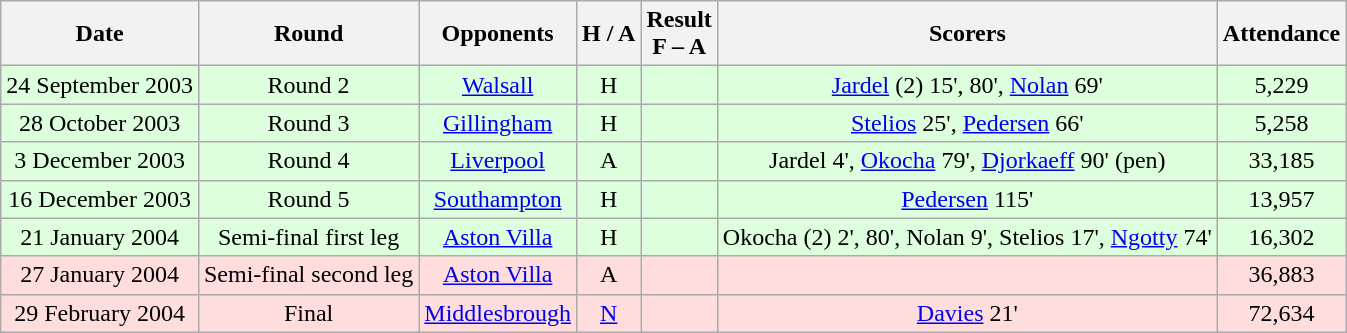<table class="wikitable" style="text-align:center">
<tr>
<th>Date</th>
<th>Round</th>
<th>Opponents</th>
<th>H / A</th>
<th>Result<br>F – A</th>
<th>Scorers</th>
<th>Attendance</th>
</tr>
<tr bgcolor="#ddffdd">
<td>24 September 2003</td>
<td>Round 2</td>
<td><a href='#'>Walsall</a></td>
<td>H</td>
<td></td>
<td><a href='#'>Jardel</a> (2) 15', 80', <a href='#'>Nolan</a> 69'</td>
<td>5,229</td>
</tr>
<tr bgcolor="#ddffdd">
<td>28 October 2003</td>
<td>Round 3</td>
<td><a href='#'>Gillingham</a></td>
<td>H</td>
<td></td>
<td><a href='#'>Stelios</a> 25', <a href='#'>Pedersen</a> 66'</td>
<td>5,258</td>
</tr>
<tr bgcolor="#ddffdd">
<td>3 December 2003</td>
<td>Round 4</td>
<td><a href='#'>Liverpool</a></td>
<td>A</td>
<td></td>
<td>Jardel 4', <a href='#'>Okocha</a> 79', <a href='#'>Djorkaeff</a> 90' (pen)</td>
<td>33,185</td>
</tr>
<tr bgcolor="#ddffdd">
<td>16 December 2003</td>
<td>Round 5</td>
<td><a href='#'>Southampton</a></td>
<td>H</td>
<td></td>
<td><a href='#'>Pedersen</a> 115'</td>
<td>13,957</td>
</tr>
<tr bgcolor="#ddffdd">
<td>21 January 2004</td>
<td>Semi-final first leg</td>
<td><a href='#'>Aston Villa</a></td>
<td>H</td>
<td></td>
<td>Okocha (2) 2', 80', Nolan 9', Stelios 17', <a href='#'>Ngotty</a> 74'</td>
<td>16,302</td>
</tr>
<tr bgcolor="#ffdddd">
<td>27 January 2004</td>
<td>Semi-final second leg</td>
<td><a href='#'>Aston Villa</a></td>
<td>A</td>
<td></td>
<td></td>
<td>36,883</td>
</tr>
<tr bgcolor="#ffdddd">
<td>29 February 2004</td>
<td>Final</td>
<td><a href='#'>Middlesbrough</a></td>
<td><a href='#'>N</a></td>
<td></td>
<td><a href='#'>Davies</a> 21'</td>
<td>72,634</td>
</tr>
</table>
